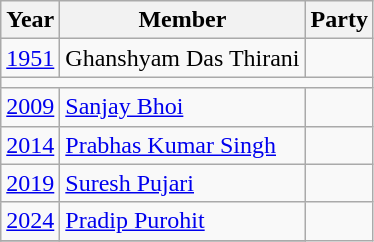<table class="wikitable">
<tr>
<th>Year</th>
<th>Member</th>
<th colspan="2">Party</th>
</tr>
<tr>
<td><a href='#'>1951</a></td>
<td>Ghanshyam Das Thirani</td>
<td></td>
</tr>
<tr>
<td colspan="4"></td>
</tr>
<tr>
<td><a href='#'>2009</a></td>
<td><a href='#'>Sanjay Bhoi</a></td>
<td></td>
</tr>
<tr>
<td><a href='#'>2014</a></td>
<td><a href='#'>Prabhas Kumar Singh</a></td>
<td></td>
</tr>
<tr>
<td><a href='#'>2019</a></td>
<td><a href='#'>Suresh Pujari</a></td>
<td></td>
</tr>
<tr>
<td><a href='#'>2024</a></td>
<td><a href='#'>Pradip Purohit</a></td>
</tr>
<tr>
</tr>
</table>
